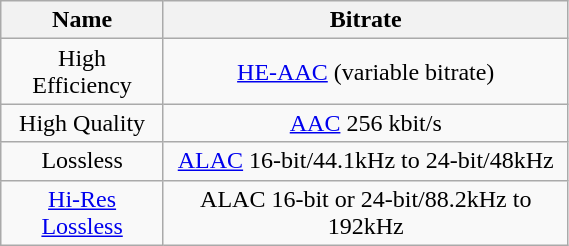<table class="wikitable floatright collapsible" style="width:30%;text-align:center;">
<tr>
<th>Name</th>
<th>Bitrate</th>
</tr>
<tr>
<td>High Efficiency</td>
<td><a href='#'>HE-AAC</a> (variable bitrate)</td>
</tr>
<tr>
<td>High Quality</td>
<td><a href='#'>AAC</a> 256 kbit/s</td>
</tr>
<tr>
<td>Lossless</td>
<td><a href='#'>ALAC</a> 16-bit/44.1kHz to 24-bit/48kHz</td>
</tr>
<tr>
<td><a href='#'>Hi-Res Lossless</a></td>
<td>ALAC 16-bit or 24-bit/88.2kHz to 192kHz</td>
</tr>
</table>
